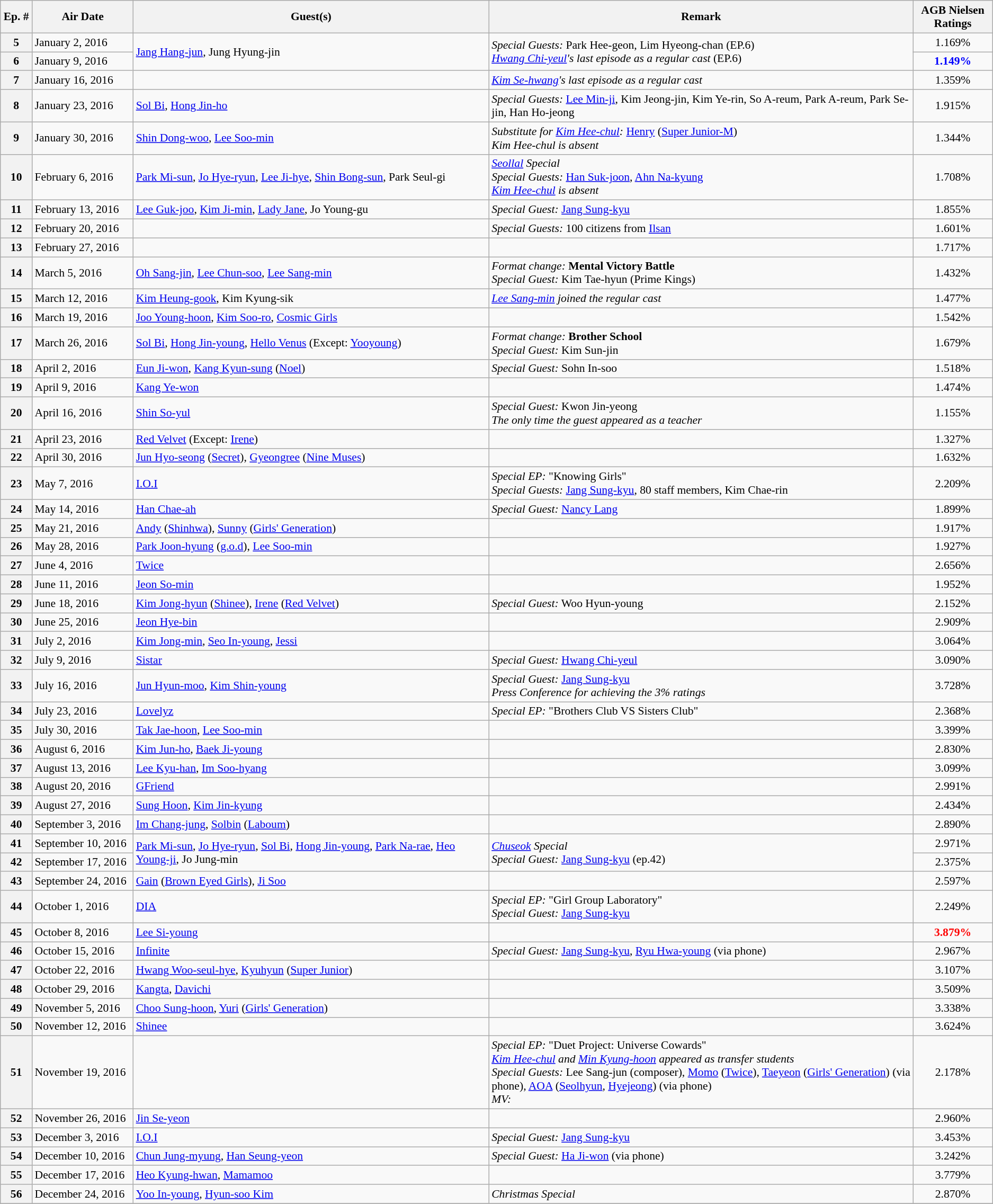<table class="wikitable" style = "font-size: 90%;">
<tr>
<th width=35>Ep. #</th>
<th width=130>Air Date</th>
<th width=500>Guest(s)</th>
<th width=600>Remark</th>
<th width=100>AGB Nielsen Ratings</th>
</tr>
<tr>
<th>5</th>
<td>January 2, 2016</td>
<td rowspan="2"><a href='#'>Jang Hang-jun</a>, Jung Hyung-jin</td>
<td rowspan="2"><em>Special Guests:</em> Park Hee-geon, Lim Hyeong-chan (EP.6)<br><em><a href='#'>Hwang Chi-yeul</a>'s last episode as a regular cast</em> (EP.6)</td>
<td style="text-align:center;">1.169%</td>
</tr>
<tr>
<th>6</th>
<td>January 9, 2016</td>
<td style="text-align:center;color:blue"><strong>1.149%</strong></td>
</tr>
<tr>
<th>7</th>
<td>January 16, 2016</td>
<td></td>
<td><em><a href='#'>Kim Se-hwang</a>'s last episode as a regular cast</em></td>
<td style="text-align:center;">1.359%</td>
</tr>
<tr>
<th>8</th>
<td>January 23, 2016</td>
<td><a href='#'>Sol Bi</a>, <a href='#'>Hong Jin-ho</a></td>
<td><em>Special Guests:</em> <a href='#'>Lee Min-ji</a>, Kim Jeong-jin, Kim Ye-rin, So A-reum, Park A-reum, Park Se-jin, Han Ho-jeong</td>
<td style="text-align:center;">1.915%</td>
</tr>
<tr>
<th>9</th>
<td>January 30, 2016</td>
<td><a href='#'>Shin Dong-woo</a>, <a href='#'>Lee Soo-min</a></td>
<td><em>Substitute for <a href='#'>Kim Hee-chul</a>:</em> <a href='#'>Henry</a> (<a href='#'>Super Junior-M</a>)<br><em>Kim Hee-chul is absent</em></td>
<td style="text-align:center;">1.344%</td>
</tr>
<tr>
<th>10</th>
<td>February 6, 2016</td>
<td><a href='#'>Park Mi-sun</a>, <a href='#'>Jo Hye-ryun</a>, <a href='#'>Lee Ji-hye</a>, <a href='#'>Shin Bong-sun</a>, Park Seul-gi</td>
<td><em><a href='#'>Seollal</a> Special</em><br><em>Special Guests:</em> <a href='#'>Han Suk-joon</a>, <a href='#'>Ahn Na-kyung</a><br><em><a href='#'>Kim Hee-chul</a> is absent</em></td>
<td style="text-align:center;">1.708%</td>
</tr>
<tr>
<th>11</th>
<td>February 13, 2016</td>
<td><a href='#'>Lee Guk-joo</a>, <a href='#'>Kim Ji-min</a>, <a href='#'>Lady Jane</a>, Jo Young-gu</td>
<td><em>Special Guest:</em> <a href='#'>Jang Sung-kyu</a></td>
<td style="text-align:center;">1.855%</td>
</tr>
<tr>
<th>12</th>
<td>February 20, 2016</td>
<td></td>
<td><em>Special Guests:</em> 100 citizens from <a href='#'>Ilsan</a></td>
<td style="text-align:center;">1.601%</td>
</tr>
<tr>
<th>13</th>
<td>February 27, 2016</td>
<td></td>
<td></td>
<td style="text-align:center;">1.717%</td>
</tr>
<tr>
<th>14</th>
<td>March 5, 2016</td>
<td><a href='#'>Oh Sang-jin</a>, <a href='#'>Lee Chun-soo</a>, <a href='#'>Lee Sang-min</a></td>
<td><em>Format change:</em> <strong>Mental Victory Battle</strong><br><em>Special Guest:</em> Kim Tae-hyun (Prime Kings)</td>
<td style="text-align:center;">1.432%</td>
</tr>
<tr>
<th>15</th>
<td>March 12, 2016</td>
<td><a href='#'>Kim Heung-gook</a>, Kim Kyung-sik</td>
<td><em><a href='#'>Lee Sang-min</a> joined the regular cast</em></td>
<td style="text-align:center;">1.477%</td>
</tr>
<tr>
<th>16</th>
<td>March 19, 2016</td>
<td><a href='#'>Joo Young-hoon</a>, <a href='#'>Kim Soo-ro</a>, <a href='#'>Cosmic Girls</a></td>
<td></td>
<td style="text-align:center;">1.542%</td>
</tr>
<tr>
<th>17</th>
<td>March 26, 2016</td>
<td><a href='#'>Sol Bi</a>, <a href='#'>Hong Jin-young</a>, <a href='#'>Hello Venus</a> (Except: <a href='#'>Yooyoung</a>)</td>
<td><em>Format change:</em> <strong>Brother School</strong><br><em>Special Guest:</em> Kim Sun-jin</td>
<td style="text-align:center;">1.679%</td>
</tr>
<tr>
<th>18</th>
<td>April 2, 2016</td>
<td><a href='#'>Eun Ji-won</a>, <a href='#'>Kang Kyun-sung</a> (<a href='#'>Noel</a>)</td>
<td><em>Special Guest:</em> Sohn In-soo</td>
<td style="text-align:center;">1.518%</td>
</tr>
<tr>
<th>19</th>
<td>April 9, 2016</td>
<td><a href='#'>Kang Ye-won</a></td>
<td></td>
<td style="text-align:center;">1.474%</td>
</tr>
<tr>
<th>20</th>
<td>April 16, 2016</td>
<td><a href='#'>Shin So-yul</a></td>
<td><em>Special Guest:</em> Kwon Jin-yeong<br><em>The only time the guest appeared as a teacher</em></td>
<td style="text-align:center;">1.155%</td>
</tr>
<tr>
<th>21</th>
<td>April 23, 2016</td>
<td><a href='#'>Red Velvet</a> (Except: <a href='#'>Irene</a>)</td>
<td></td>
<td style="text-align:center;">1.327%</td>
</tr>
<tr>
<th>22</th>
<td>April 30, 2016</td>
<td><a href='#'>Jun Hyo-seong</a> (<a href='#'>Secret</a>), <a href='#'>Gyeongree</a> (<a href='#'>Nine Muses</a>)</td>
<td></td>
<td style="text-align:center;">1.632%</td>
</tr>
<tr>
<th>23</th>
<td>May 7, 2016</td>
<td><a href='#'>I.O.I</a></td>
<td><em>Special EP:</em> "Knowing Girls"<br><em>Special Guests:</em> <a href='#'>Jang Sung-kyu</a>, 80 staff members, Kim Chae-rin</td>
<td style="text-align:center;">2.209%</td>
</tr>
<tr>
<th>24</th>
<td>May 14, 2016</td>
<td><a href='#'>Han Chae-ah</a></td>
<td><em>Special Guest:</em> <a href='#'>Nancy Lang</a></td>
<td style="text-align:center;">1.899%</td>
</tr>
<tr>
<th>25</th>
<td>May 21, 2016</td>
<td><a href='#'>Andy</a> (<a href='#'>Shinhwa</a>), <a href='#'>Sunny</a> (<a href='#'>Girls' Generation</a>)</td>
<td></td>
<td style="text-align:center;">1.917%</td>
</tr>
<tr>
<th>26</th>
<td>May 28, 2016</td>
<td><a href='#'>Park Joon-hyung</a> (<a href='#'>g.o.d</a>), <a href='#'>Lee Soo-min</a></td>
<td></td>
<td style="text-align:center;">1.927%</td>
</tr>
<tr>
<th>27</th>
<td>June 4, 2016</td>
<td><a href='#'>Twice</a></td>
<td></td>
<td style="text-align:center;">2.656%</td>
</tr>
<tr>
<th>28</th>
<td>June 11, 2016</td>
<td><a href='#'>Jeon So-min</a></td>
<td></td>
<td style="text-align:center;">1.952%</td>
</tr>
<tr>
<th>29</th>
<td>June 18, 2016</td>
<td><a href='#'>Kim Jong-hyun</a> (<a href='#'>Shinee</a>), <a href='#'>Irene</a> (<a href='#'>Red Velvet</a>)</td>
<td><em>Special Guest:</em> Woo Hyun-young</td>
<td style="text-align:center;">2.152%</td>
</tr>
<tr>
<th>30</th>
<td>June 25, 2016</td>
<td><a href='#'>Jeon Hye-bin</a></td>
<td></td>
<td style="text-align:center;">2.909%</td>
</tr>
<tr>
<th>31</th>
<td>July 2, 2016</td>
<td><a href='#'>Kim Jong-min</a>, <a href='#'>Seo In-young</a>, <a href='#'>Jessi</a></td>
<td></td>
<td style="text-align:center;">3.064%</td>
</tr>
<tr>
<th>32</th>
<td>July 9, 2016</td>
<td><a href='#'>Sistar</a></td>
<td><em>Special Guest:</em> <a href='#'>Hwang Chi-yeul</a></td>
<td style="text-align:center;">3.090%</td>
</tr>
<tr>
<th>33</th>
<td>July 16, 2016</td>
<td><a href='#'>Jun Hyun-moo</a>, <a href='#'>Kim Shin-young</a></td>
<td><em>Special Guest:</em> <a href='#'>Jang Sung-kyu</a><br><em>Press Conference for achieving the 3% ratings</em></td>
<td style="text-align:center;">3.728%</td>
</tr>
<tr>
<th>34</th>
<td>July 23, 2016</td>
<td><a href='#'>Lovelyz</a></td>
<td><em>Special EP:</em> "Brothers Club VS Sisters Club"</td>
<td style="text-align:center;">2.368%</td>
</tr>
<tr>
<th>35</th>
<td>July 30, 2016</td>
<td><a href='#'>Tak Jae-hoon</a>, <a href='#'>Lee Soo-min</a></td>
<td></td>
<td style="text-align:center;">3.399%</td>
</tr>
<tr>
<th>36</th>
<td>August 6, 2016</td>
<td><a href='#'>Kim Jun-ho</a>, <a href='#'>Baek Ji-young</a></td>
<td></td>
<td style="text-align:center;">2.830%</td>
</tr>
<tr>
<th>37</th>
<td>August 13, 2016</td>
<td><a href='#'>Lee Kyu-han</a>, <a href='#'>Im Soo-hyang</a></td>
<td></td>
<td style="text-align:center;">3.099%</td>
</tr>
<tr>
<th>38</th>
<td>August 20, 2016</td>
<td><a href='#'>GFriend</a></td>
<td></td>
<td style="text-align:center;">2.991%</td>
</tr>
<tr>
<th>39</th>
<td>August 27, 2016</td>
<td><a href='#'>Sung Hoon</a>, <a href='#'>Kim Jin-kyung</a></td>
<td></td>
<td style="text-align:center;">2.434%</td>
</tr>
<tr>
<th>40</th>
<td>September 3, 2016</td>
<td><a href='#'>Im Chang-jung</a>, <a href='#'>Solbin</a> (<a href='#'>Laboum</a>)</td>
<td></td>
<td style="text-align:center;">2.890%</td>
</tr>
<tr>
<th>41</th>
<td>September 10, 2016</td>
<td rowspan=2><a href='#'>Park Mi-sun</a>, <a href='#'>Jo Hye-ryun</a>, <a href='#'>Sol Bi</a>, <a href='#'>Hong Jin-young</a>, <a href='#'>Park Na-rae</a>, <a href='#'>Heo Young-ji</a>, Jo Jung-min</td>
<td rowspan=2><em><a href='#'>Chuseok</a> Special</em><br><em>Special Guest:</em> <a href='#'>Jang Sung-kyu</a> (ep.42)</td>
<td style="text-align:center;">2.971%</td>
</tr>
<tr>
<th>42</th>
<td>September 17, 2016</td>
<td style="text-align:center;">2.375%</td>
</tr>
<tr>
<th>43</th>
<td>September 24, 2016</td>
<td><a href='#'>Gain</a> (<a href='#'>Brown Eyed Girls</a>), <a href='#'>Ji Soo</a></td>
<td></td>
<td style="text-align:center;">2.597%</td>
</tr>
<tr>
<th>44</th>
<td>October 1, 2016</td>
<td><a href='#'>DIA</a></td>
<td><em>Special EP:</em> "Girl Group Laboratory"<br><em>Special Guest:</em> <a href='#'>Jang Sung-kyu</a></td>
<td style="text-align:center;">2.249%</td>
</tr>
<tr>
<th>45</th>
<td>October 8, 2016</td>
<td><a href='#'>Lee Si-young</a></td>
<td></td>
<td style="text-align:center;color:red"><strong> 3.879%</strong></td>
</tr>
<tr>
<th>46</th>
<td>October 15, 2016</td>
<td><a href='#'>Infinite</a></td>
<td><em>Special Guest:</em> <a href='#'>Jang Sung-kyu</a>, <a href='#'>Ryu Hwa-young</a> (via phone)</td>
<td style="text-align:center;">2.967%</td>
</tr>
<tr>
<th>47</th>
<td>October 22, 2016</td>
<td><a href='#'>Hwang Woo-seul-hye</a>, <a href='#'>Kyuhyun</a> (<a href='#'>Super Junior</a>)</td>
<td></td>
<td style="text-align:center;">3.107%</td>
</tr>
<tr>
<th>48</th>
<td>October 29, 2016</td>
<td><a href='#'>Kangta</a>, <a href='#'>Davichi</a></td>
<td></td>
<td style="text-align:center;">3.509%</td>
</tr>
<tr>
<th>49</th>
<td>November 5, 2016</td>
<td><a href='#'>Choo Sung-hoon</a>, <a href='#'>Yuri</a> (<a href='#'>Girls' Generation</a>)</td>
<td></td>
<td style="text-align:center;">3.338%</td>
</tr>
<tr>
<th>50</th>
<td>November 12, 2016</td>
<td><a href='#'>Shinee</a></td>
<td></td>
<td style="text-align:center;">3.624%</td>
</tr>
<tr>
<th>51</th>
<td>November 19, 2016</td>
<td></td>
<td><em>Special EP:</em> "Duet Project: Universe Cowards"<br><em><a href='#'>Kim Hee-chul</a> and <a href='#'>Min Kyung-hoon</a> appeared as transfer students</em><br><em>Special Guests:</em> Lee Sang-jun (composer), <a href='#'>Momo</a> (<a href='#'>Twice</a>), <a href='#'>Taeyeon</a> (<a href='#'>Girls' Generation</a>) (via phone), <a href='#'>AOA</a> (<a href='#'>Seolhyun</a>, <a href='#'>Hyejeong</a>) (via phone)<br><em>MV:</em> </td>
<td style="text-align:center;">2.178%</td>
</tr>
<tr>
<th>52</th>
<td>November 26, 2016</td>
<td><a href='#'>Jin Se-yeon</a></td>
<td></td>
<td style="text-align:center;">2.960%</td>
</tr>
<tr>
<th>53</th>
<td>December 3, 2016</td>
<td><a href='#'>I.O.I</a></td>
<td><em>Special Guest:</em> <a href='#'>Jang Sung-kyu</a></td>
<td style="text-align:center;">3.453%</td>
</tr>
<tr>
<th>54</th>
<td>December 10, 2016</td>
<td><a href='#'>Chun Jung-myung</a>, <a href='#'>Han Seung-yeon</a></td>
<td><em>Special Guest:</em> <a href='#'>Ha Ji-won</a> (via phone)</td>
<td style="text-align:center;">3.242%</td>
</tr>
<tr>
<th>55</th>
<td>December 17, 2016</td>
<td><a href='#'>Heo Kyung-hwan</a>, <a href='#'>Mamamoo</a></td>
<td></td>
<td style="text-align:center;">3.779%</td>
</tr>
<tr>
<th>56</th>
<td>December 24, 2016</td>
<td><a href='#'>Yoo In-young</a>, <a href='#'>Hyun-soo Kim</a></td>
<td><em>Christmas Special</em></td>
<td style="text-align:center;">2.870%</td>
</tr>
<tr>
</tr>
</table>
